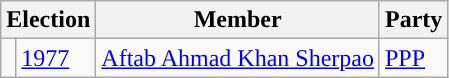<table class="wikitable">
<tr>
<th colspan="2">Election</th>
<th>Member</th>
<th>Party</th>
</tr>
<tr>
<td style="background-color: "></td>
<td><a href='#'>1977</a></td>
<td><a href='#'>Aftab Ahmad Khan Sherpao</a></td>
<td><a href='#'>PPP</a></td>
</tr>
</table>
